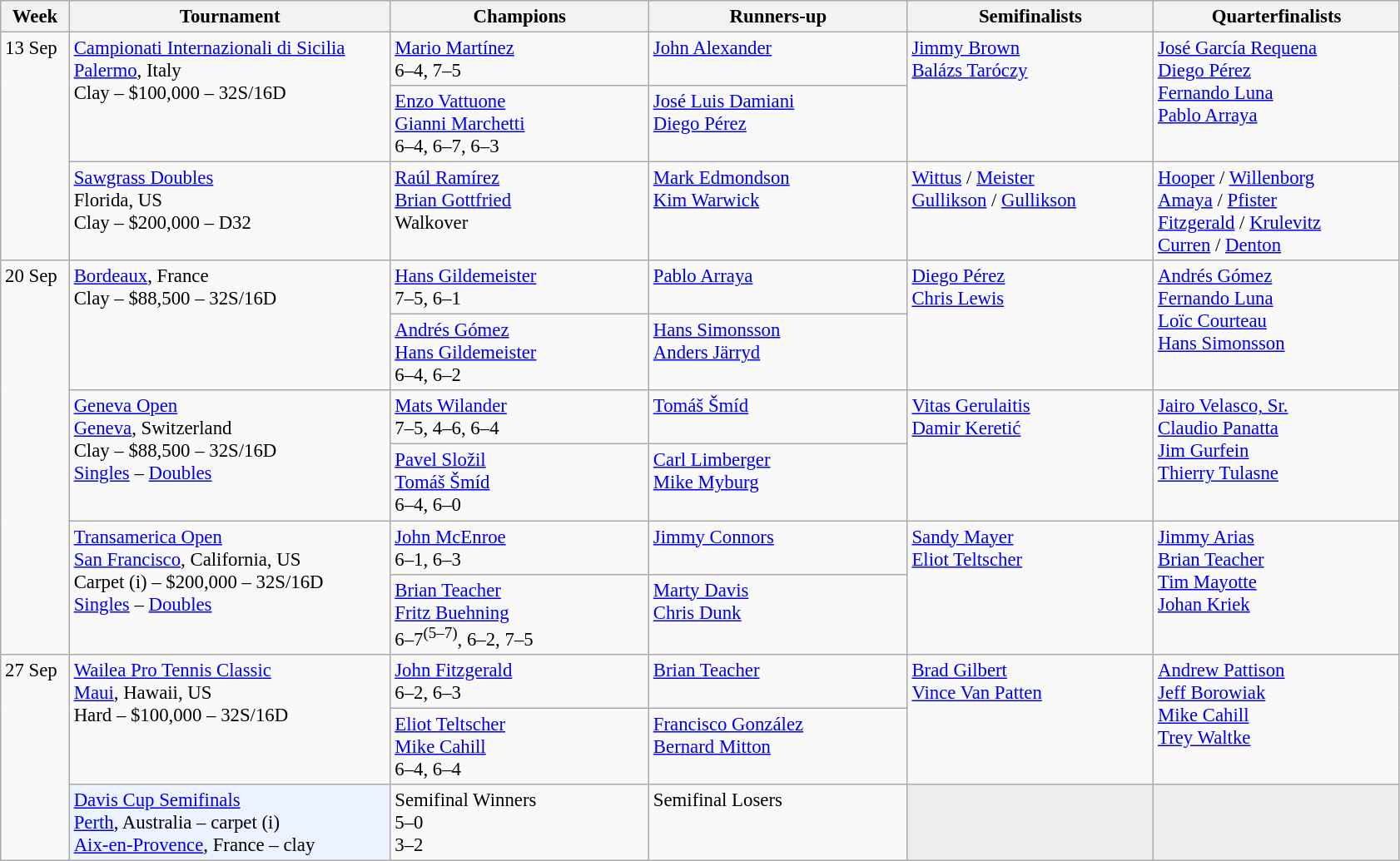<table class=wikitable style=font-size:95%>
<tr>
<th style="width:48px;">Week</th>
<th style="width:250px;">Tournament</th>
<th style="width:200px;">Champions</th>
<th style="width:200px;">Runners-up</th>
<th style="width:190px;">Semifinalists</th>
<th style="width:190px;">Quarterfinalists</th>
</tr>
<tr valign=top>
<td rowspan=3>13 Sep</td>
<td rowspan=2><a href='#'>Campionati Internazionali di Sicilia</a> <br> <a href='#'>Palermo</a>, Italy <br> Clay – $100,000 – 32S/16D</td>
<td> <a href='#'>Mario Martínez</a> <br> 6–4, 7–5</td>
<td> <a href='#'>John Alexander</a></td>
<td rowspan=2> <a href='#'>Jimmy Brown</a> <br>  <a href='#'>Balázs Taróczy</a></td>
<td rowspan=2> <a href='#'>José García Requena</a> <br>  <a href='#'>Diego Pérez</a> <br>  <a href='#'>Fernando Luna</a> <br>  <a href='#'>Pablo Arraya</a></td>
</tr>
<tr valign=top>
<td> <a href='#'>Enzo Vattuone</a> <br>  <a href='#'>Gianni Marchetti</a> <br> 6–4, 6–7, 6–3</td>
<td> <a href='#'>José Luis Damiani</a> <br>  <a href='#'>Diego Pérez</a></td>
</tr>
<tr valign=top>
<td><a href='#'>Sawgrass Doubles</a> <br> Florida, US <br> Clay – $200,000 – D32</td>
<td> <a href='#'>Raúl Ramírez</a> <br>  <a href='#'>Brian Gottfried</a> <br> Walkover</td>
<td> <a href='#'>Mark Edmondson</a> <br>  <a href='#'>Kim Warwick</a></td>
<td> <a href='#'>Wittus</a> /  <a href='#'>Meister</a><br> <a href='#'>Gullikson</a> /  <a href='#'>Gullikson</a></td>
<td> <a href='#'>Hooper</a> /  <a href='#'>Willenborg</a><br> <a href='#'>Amaya</a> /  <a href='#'>Pfister</a><br>  <a href='#'>Fitzgerald</a> /  <a href='#'>Krulevitz</a><br> <a href='#'>Curren</a> /  <a href='#'>Denton</a></td>
</tr>
<tr valign=top>
<td rowspan=6>20 Sep</td>
<td rowspan=2><a href='#'>Bordeaux</a>, France <br> Clay – $88,500 – 32S/16D</td>
<td> <a href='#'>Hans Gildemeister</a> <br> 7–5, 6–1</td>
<td> <a href='#'>Pablo Arraya</a></td>
<td rowspan=2> <a href='#'>Diego Pérez</a> <br>  <a href='#'>Chris Lewis</a></td>
<td rowspan=2> <a href='#'>Andrés Gómez</a> <br>  <a href='#'>Fernando Luna</a> <br>  <a href='#'>Loïc Courteau</a> <br>  <a href='#'>Hans Simonsson</a></td>
</tr>
<tr valign=top>
<td> <a href='#'>Andrés Gómez</a> <br>  <a href='#'>Hans Gildemeister</a> <br> 6–4, 6–2</td>
<td> <a href='#'>Hans Simonsson</a> <br>  <a href='#'>Anders Järryd</a></td>
</tr>
<tr valign=top>
<td rowspan=2><a href='#'>Geneva Open</a> <br> <a href='#'>Geneva</a>, Switzerland <br> Clay – $88,500 – 32S/16D <br> <a href='#'>Singles</a> – <a href='#'>Doubles</a></td>
<td> <a href='#'>Mats Wilander</a> <br> 7–5, 4–6, 6–4</td>
<td> <a href='#'>Tomáš Šmíd</a></td>
<td rowspan=2> <a href='#'>Vitas Gerulaitis</a> <br>  <a href='#'>Damir Keretić</a></td>
<td rowspan=2> <a href='#'>Jairo Velasco, Sr.</a> <br>  <a href='#'>Claudio Panatta</a> <br>  <a href='#'>Jim Gurfein</a> <br>  <a href='#'>Thierry Tulasne</a></td>
</tr>
<tr valign=top>
<td> <a href='#'>Pavel Složil</a> <br>  <a href='#'>Tomáš Šmíd</a> <br> 6–4, 6–0</td>
<td> <a href='#'>Carl Limberger</a> <br>  <a href='#'>Mike Myburg</a></td>
</tr>
<tr valign=top>
<td rowspan="2"><a href='#'>Transamerica Open</a> <br> <a href='#'>San Francisco</a>, California, US <br> Carpet (i) – $200,000 – 32S/16D <br> <a href='#'>Singles</a> – <a href='#'>Doubles</a></td>
<td> <a href='#'>John McEnroe</a> <br> 6–1, 6–3</td>
<td> <a href='#'>Jimmy Connors</a></td>
<td rowspan=2> <a href='#'>Sandy Mayer</a> <br>  <a href='#'>Eliot Teltscher</a></td>
<td rowspan=2> <a href='#'>Jimmy Arias</a> <br>  <a href='#'>Brian Teacher</a> <br>  <a href='#'>Tim Mayotte</a> <br>  <a href='#'>Johan Kriek</a></td>
</tr>
<tr valign=top>
<td> <a href='#'>Brian Teacher</a> <br>  <a href='#'>Fritz Buehning</a> <br> 6–7<sup>(5–7)</sup>, 6–2, 7–5</td>
<td> <a href='#'>Marty Davis</a> <br>  <a href='#'>Chris Dunk</a></td>
</tr>
<tr valign=top>
<td rowspan=3>27 Sep</td>
<td rowspan=2><a href='#'>Wailea Pro Tennis Classic</a> <br> <a href='#'>Maui</a>, Hawaii, US <br> Hard – $100,000 – 32S/16D</td>
<td> <a href='#'>John Fitzgerald</a> <br> 6–2, 6–3</td>
<td> <a href='#'>Brian Teacher</a></td>
<td rowspan=2> <a href='#'>Brad Gilbert</a> <br>  <a href='#'>Vince Van Patten</a></td>
<td rowspan=2> <a href='#'>Andrew Pattison</a> <br>  <a href='#'>Jeff Borowiak</a> <br>  <a href='#'>Mike Cahill</a> <br>  <a href='#'>Trey Waltke</a></td>
</tr>
<tr valign=top>
<td> <a href='#'>Eliot Teltscher</a> <br>  <a href='#'>Mike Cahill</a> <br> 6–4, 6–4</td>
<td> <a href='#'>Francisco González</a> <br>  <a href='#'>Bernard Mitton</a></td>
</tr>
<tr valign=top>
<td style="background:#ECF2FF;"><a href='#'>Davis Cup Semifinals</a><br> <a href='#'>Perth</a>, Australia – carpet (i)<br> <a href='#'>Aix-en-Provence</a>, France – clay</td>
<td>Semifinal Winners<br> 5–0<br> 3–2</td>
<td>Semifinal Losers<br><br></td>
<td style="background:#ededed;"></td>
<td style="background:#ededed;"></td>
</tr>
</table>
